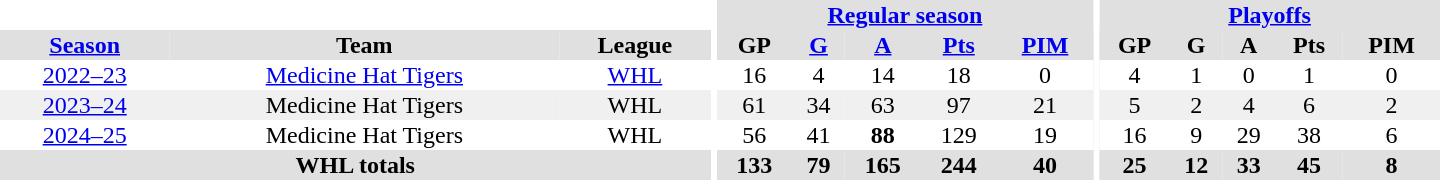<table border="0" cellpadding="1" cellspacing="0" style="text-align:center; width:60em;">
<tr bgcolor="#e0e0e0">
<th colspan="3" bgcolor="#ffffff"></th>
<th rowspan="94" bgcolor="#ffffff"></th>
<th colspan="5"><a href='#'>Regular season</a></th>
<th rowspan="94" bgcolor="#ffffff"></th>
<th colspan="5"><a href='#'>Playoffs</a></th>
</tr>
<tr bgcolor="#e0e0e0">
<th><a href='#'>Season</a></th>
<th>Team</th>
<th>League</th>
<th>GP</th>
<th><a href='#'>G</a></th>
<th><a href='#'>A</a></th>
<th><a href='#'>Pts</a></th>
<th><a href='#'>PIM</a></th>
<th>GP</th>
<th>G</th>
<th>A</th>
<th>Pts</th>
<th>PIM</th>
</tr>
<tr>
<td><a href='#'>2022–23</a></td>
<td><a href='#'>Medicine Hat Tigers</a></td>
<td><a href='#'>WHL</a></td>
<td>16</td>
<td>4</td>
<td>14</td>
<td>18</td>
<td>0</td>
<td>4</td>
<td>1</td>
<td>0</td>
<td>1</td>
<td>0</td>
</tr>
<tr bgcolor="f0f0f0">
<td><a href='#'>2023–24</a></td>
<td>Medicine Hat Tigers</td>
<td>WHL</td>
<td>61</td>
<td>34</td>
<td>63</td>
<td>97</td>
<td>21</td>
<td>5</td>
<td>2</td>
<td>4</td>
<td>6</td>
<td>2</td>
</tr>
<tr>
<td><a href='#'>2024–25</a></td>
<td>Medicine Hat Tigers</td>
<td>WHL</td>
<td>56</td>
<td>41</td>
<td><strong>88</strong></td>
<td>129</td>
<td>19</td>
<td>16</td>
<td>9</td>
<td>29</td>
<td>38</td>
<td>6</td>
</tr>
<tr bgcolor="#e0e0e0">
<th colspan="3">WHL totals</th>
<th>133</th>
<th>79</th>
<th>165</th>
<th>244</th>
<th>40</th>
<th>25</th>
<th>12</th>
<th>33</th>
<th>45</th>
<th>8</th>
</tr>
</table>
